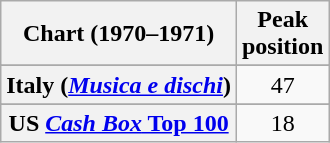<table class="wikitable plainrowheaders sortable">
<tr>
<th>Chart (1970–1971)</th>
<th>Peak<br>position</th>
</tr>
<tr>
</tr>
<tr>
</tr>
<tr>
</tr>
<tr>
<th scope="row">Italy (<em><a href='#'>Musica e dischi</a></em>)</th>
<td align="center">47</td>
</tr>
<tr>
</tr>
<tr>
</tr>
<tr>
<th scope="row">US <a href='#'><em>Cash Box</em> Top 100</a></th>
<td align="center">18</td>
</tr>
</table>
